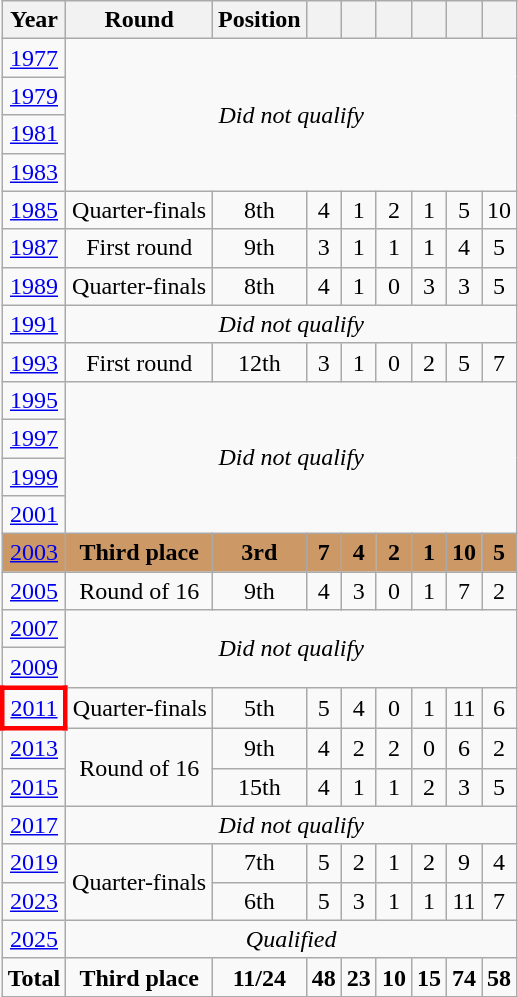<table class="wikitable" style="text-align: center;">
<tr>
<th>Year</th>
<th>Round</th>
<th>Position</th>
<th></th>
<th></th>
<th></th>
<th></th>
<th></th>
<th></th>
</tr>
<tr>
<td> <a href='#'>1977</a></td>
<td rowspan=4 colspan=9><em>Did not qualify</em></td>
</tr>
<tr>
<td> <a href='#'>1979</a></td>
</tr>
<tr>
<td> <a href='#'>1981</a></td>
</tr>
<tr>
<td> <a href='#'>1983</a></td>
</tr>
<tr>
<td> <a href='#'>1985</a></td>
<td>Quarter-finals</td>
<td>8th</td>
<td>4</td>
<td>1</td>
<td>2</td>
<td>1</td>
<td>5</td>
<td>10</td>
</tr>
<tr>
<td> <a href='#'>1987</a></td>
<td>First round</td>
<td>9th</td>
<td>3</td>
<td>1</td>
<td>1</td>
<td>1</td>
<td>4</td>
<td>5</td>
</tr>
<tr>
<td> <a href='#'>1989</a></td>
<td>Quarter-finals</td>
<td>8th</td>
<td>4</td>
<td>1</td>
<td>0</td>
<td>3</td>
<td>3</td>
<td>5</td>
</tr>
<tr>
<td> <a href='#'>1991</a></td>
<td rowspan=1 colspan=9><em>Did not qualify</em></td>
</tr>
<tr>
<td> <a href='#'>1993</a></td>
<td>First round</td>
<td>12th</td>
<td>3</td>
<td>1</td>
<td>0</td>
<td>2</td>
<td>5</td>
<td>7</td>
</tr>
<tr>
<td> <a href='#'>1995</a></td>
<td rowspan=4 colspan=9><em>Did not qualify</em></td>
</tr>
<tr>
<td> <a href='#'>1997</a></td>
</tr>
<tr>
<td> <a href='#'>1999</a></td>
</tr>
<tr>
<td> <a href='#'>2001</a></td>
</tr>
<tr style="background:#cc9966;">
<td> <a href='#'>2003</a></td>
<td><strong>Third place</strong></td>
<td><strong>3rd</strong></td>
<td><strong>7</strong></td>
<td><strong>4</strong></td>
<td><strong>2</strong></td>
<td><strong>1</strong></td>
<td><strong>10</strong></td>
<td><strong>5</strong></td>
</tr>
<tr>
<td> <a href='#'>2005</a></td>
<td>Round of 16</td>
<td>9th</td>
<td>4</td>
<td>3</td>
<td>0</td>
<td>1</td>
<td>7</td>
<td>2</td>
</tr>
<tr>
<td> <a href='#'>2007</a></td>
<td rowspan=2 colspan=8><em>Did not qualify</em></td>
</tr>
<tr>
<td> <a href='#'>2009</a></td>
</tr>
<tr>
<td style="border: 3px solid red"> <a href='#'>2011</a></td>
<td>Quarter-finals</td>
<td>5th</td>
<td>5</td>
<td>4</td>
<td>0</td>
<td>1</td>
<td>11</td>
<td>6</td>
</tr>
<tr>
<td> <a href='#'>2013</a></td>
<td rowspan=2>Round of 16</td>
<td>9th</td>
<td>4</td>
<td>2</td>
<td>2</td>
<td>0</td>
<td>6</td>
<td>2</td>
</tr>
<tr>
<td> <a href='#'>2015</a></td>
<td>15th</td>
<td>4</td>
<td>1</td>
<td>1</td>
<td>2</td>
<td>3</td>
<td>5</td>
</tr>
<tr>
<td> <a href='#'>2017</a></td>
<td rowspan=1 colspan=9><em>Did not qualify</em></td>
</tr>
<tr>
<td> <a href='#'>2019</a></td>
<td rowspan=2>Quarter-finals</td>
<td>7th</td>
<td>5</td>
<td>2</td>
<td>1</td>
<td>2</td>
<td>9</td>
<td>4</td>
</tr>
<tr>
<td> <a href='#'>2023</a></td>
<td>6th</td>
<td>5</td>
<td>3</td>
<td>1</td>
<td>1</td>
<td>11</td>
<td>7</td>
</tr>
<tr>
<td> <a href='#'>2025</a></td>
<td rowspan=1 colspan=9><em>Qualified</em></td>
</tr>
<tr>
<td><strong>Total</strong></td>
<td><strong>Third place</strong></td>
<td><strong>11/24</strong></td>
<td><strong>48</strong></td>
<td><strong>23</strong></td>
<td><strong>10</strong></td>
<td><strong>15</strong></td>
<td><strong>74</strong></td>
<td><strong>58</strong></td>
</tr>
</table>
